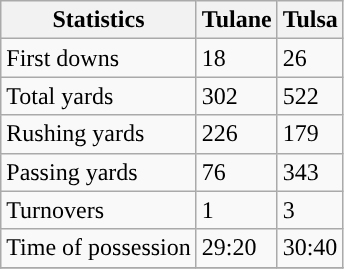<table class="wikitable">
<tr>
<th>Statistics</th>
<th>Tulane</th>
<th>Tulsa</th>
</tr>
<tr>
<td>First downs</td>
<td>18</td>
<td>26</td>
</tr>
<tr>
<td>Total yards</td>
<td>302</td>
<td>522</td>
</tr>
<tr>
<td>Rushing yards</td>
<td>226</td>
<td>179</td>
</tr>
<tr>
<td>Passing yards</td>
<td>76</td>
<td>343</td>
</tr>
<tr>
<td>Turnovers</td>
<td>1</td>
<td>3</td>
</tr>
<tr>
<td>Time of possession</td>
<td>29:20</td>
<td>30:40</td>
</tr>
<tr>
</tr>
</table>
